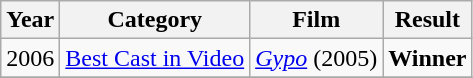<table class="wikitable">
<tr>
<th>Year</th>
<th>Category</th>
<th>Film</th>
<th>Result</th>
</tr>
<tr>
<td>2006</td>
<td><a href='#'>Best Cast in Video</a></td>
<td><em><a href='#'>Gypo</a></em> (2005)</td>
<td><strong>Winner</strong></td>
</tr>
<tr>
</tr>
</table>
